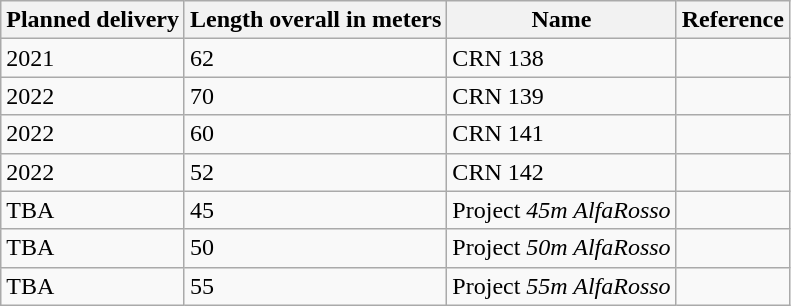<table class="wikitable sortable">
<tr>
<th>Planned delivery</th>
<th>Length overall in meters</th>
<th>Name</th>
<th>Reference</th>
</tr>
<tr>
<td>2021</td>
<td>62</td>
<td>CRN 138</td>
<td></td>
</tr>
<tr>
<td>2022</td>
<td>70</td>
<td>CRN 139</td>
<td></td>
</tr>
<tr>
<td>2022</td>
<td>60</td>
<td>CRN 141</td>
<td></td>
</tr>
<tr>
<td>2022</td>
<td>52</td>
<td>CRN 142</td>
<td></td>
</tr>
<tr>
<td>TBA</td>
<td>45</td>
<td>Project <em>45m AlfaRosso</em></td>
<td></td>
</tr>
<tr>
<td>TBA</td>
<td>50</td>
<td>Project <em>50m AlfaRosso</em></td>
<td></td>
</tr>
<tr>
<td>TBA</td>
<td>55</td>
<td>Project <em>55m AlfaRosso</em></td>
<td></td>
</tr>
</table>
